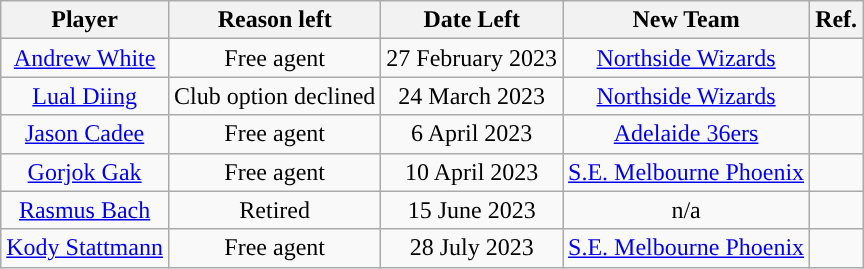<table class="wikitable sortable sortable" style="text-align: center">
<tr>
<th>Player</th>
<th>Reason left</th>
<th>Date Left</th>
<th>New Team</th>
<th>Ref.</th>
</tr>
<tr>
<td><a href='#'>Andrew White</a></td>
<td>Free agent</td>
<td>27 February 2023</td>
<td><a href='#'>Northside Wizards</a></td>
<td></td>
</tr>
<tr>
<td><a href='#'>Lual Diing</a></td>
<td>Club option declined</td>
<td>24 March 2023</td>
<td><a href='#'>Northside Wizards</a></td>
<td></td>
</tr>
<tr>
<td><a href='#'>Jason Cadee</a></td>
<td>Free agent</td>
<td>6 April 2023</td>
<td><a href='#'>Adelaide 36ers</a></td>
<td></td>
</tr>
<tr>
<td><a href='#'>Gorjok Gak</a></td>
<td>Free agent</td>
<td>10 April 2023</td>
<td><a href='#'>S.E. Melbourne Phoenix</a></td>
<td></td>
</tr>
<tr>
<td><a href='#'>Rasmus Bach</a></td>
<td>Retired</td>
<td>15 June 2023</td>
<td>n/a</td>
<td></td>
</tr>
<tr>
<td><a href='#'>Kody Stattmann</a></td>
<td>Free agent</td>
<td>28 July 2023</td>
<td><a href='#'>S.E. Melbourne Phoenix</a></td>
<td></td>
</tr>
</table>
